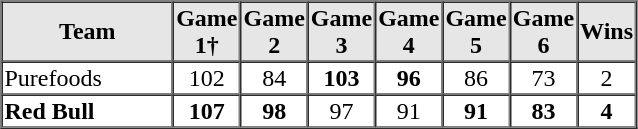<table border=1 cellspacing=0 width=425 style="margin-left:3em;">
<tr style="text-align:center; background-color:#e6e6e6;">
<th align=center width=28%>Team</th>
<th width=6%>Game 1†</th>
<th width=6%>Game 2</th>
<th width=6%>Game 3</th>
<th width=6%>Game 4</th>
<th width=6%>Game 5</th>
<th width=6%>Game 6</th>
<th width=6%>Wins</th>
</tr>
<tr style="text-align:center;">
<td align=left>Purefoods</td>
<td>102</td>
<td>84</td>
<td><strong>103</strong></td>
<td><strong>96</strong></td>
<td>86</td>
<td>73</td>
<td>2</td>
</tr>
<tr style="text-align:center;">
<td align=left><strong>Red Bull</strong></td>
<td><strong>107</strong></td>
<td><strong>98</strong></td>
<td>97</td>
<td>91</td>
<td><strong>91</strong></td>
<td><strong>83</strong></td>
<td><strong>4</strong></td>
</tr>
<tr style="text-align:center;">
</tr>
</table>
